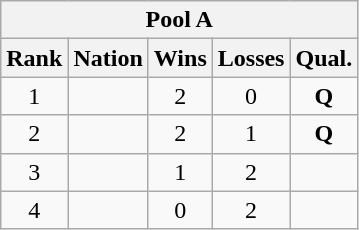<table class="wikitable" style="text-align:center">
<tr>
<th colspan=5 align=center><strong>Pool A</strong></th>
</tr>
<tr>
<th>Rank</th>
<th>Nation</th>
<th>Wins</th>
<th>Losses</th>
<th>Qual.</th>
</tr>
<tr>
<td>1</td>
<td align=left></td>
<td>2</td>
<td>0</td>
<td><strong>Q</strong></td>
</tr>
<tr>
<td>2</td>
<td align=left></td>
<td>2</td>
<td>1</td>
<td><strong>Q</strong></td>
</tr>
<tr>
<td>3</td>
<td align=left></td>
<td>1</td>
<td>2</td>
<td></td>
</tr>
<tr>
<td>4</td>
<td align=left></td>
<td>0</td>
<td>2</td>
<td></td>
</tr>
</table>
